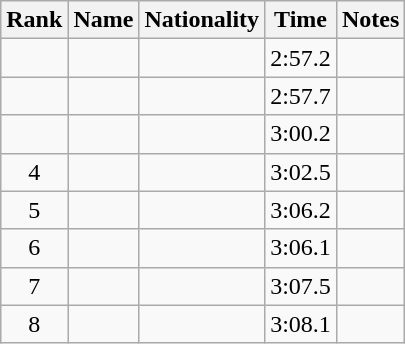<table class="wikitable sortable" style="text-align:center">
<tr>
<th>Rank</th>
<th>Name</th>
<th>Nationality</th>
<th>Time</th>
<th class="unsortable">Notes</th>
</tr>
<tr>
<td></td>
<td align="left"></td>
<td align="left"></td>
<td>2:57.2</td>
<td></td>
</tr>
<tr>
<td></td>
<td align="left"></td>
<td align="left"></td>
<td>2:57.7</td>
<td></td>
</tr>
<tr>
<td></td>
<td align="left"></td>
<td align="left"></td>
<td>3:00.2</td>
<td></td>
</tr>
<tr>
<td>4</td>
<td align="left"></td>
<td align="left"></td>
<td>3:02.5</td>
<td></td>
</tr>
<tr>
<td>5</td>
<td align="left"></td>
<td align="left"></td>
<td>3:06.2</td>
<td></td>
</tr>
<tr>
<td>6</td>
<td align="left"></td>
<td align="left"></td>
<td>3:06.1</td>
<td></td>
</tr>
<tr>
<td>7</td>
<td align="left"></td>
<td align="left"></td>
<td>3:07.5</td>
<td></td>
</tr>
<tr>
<td>8</td>
<td align="left"></td>
<td align="left"></td>
<td>3:08.1</td>
<td></td>
</tr>
</table>
